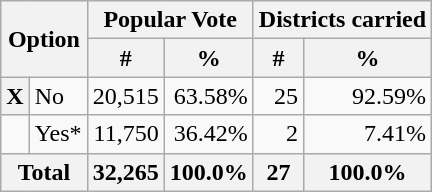<table class="wikitable">
<tr>
<th rowspan="2" colspan=2>Option</th>
<th colspan="2">Popular Vote</th>
<th colspan="2">Districts carried</th>
</tr>
<tr>
<th>#</th>
<th>%</th>
<th>#</th>
<th>%</th>
</tr>
<tr>
<th>X</th>
<td>No</td>
<td align="right">20,515</td>
<td align="right">63.58%</td>
<td align="right">25</td>
<td align="right">92.59%</td>
</tr>
<tr>
<td></td>
<td>Yes*</td>
<td align="right">11,750</td>
<td align="right">36.42%</td>
<td align="right">2</td>
<td align="right">7.41%</td>
</tr>
<tr>
<th colspan=2>Total</th>
<th align="right">32,265</th>
<th align="right">100.0%</th>
<th align="right">27</th>
<th align="right">100.0%</th>
</tr>
</table>
